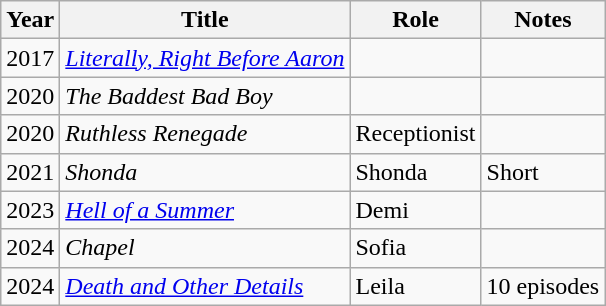<table class="wikitable sortable">
<tr>
<th>Year</th>
<th>Title</th>
<th>Role</th>
<th class="unsortable">Notes</th>
</tr>
<tr>
<td>2017</td>
<td><em><a href='#'>Literally, Right Before Aaron</a></em></td>
<td></td>
<td></td>
</tr>
<tr>
<td>2020</td>
<td><em>The Baddest Bad Boy</em></td>
<td></td>
<td></td>
</tr>
<tr>
<td>2020</td>
<td><em>Ruthless Renegade</em></td>
<td>Receptionist</td>
<td></td>
</tr>
<tr>
<td>2021</td>
<td><em>Shonda</em></td>
<td>Shonda</td>
<td>Short</td>
</tr>
<tr>
<td>2023</td>
<td><em><a href='#'>Hell of a Summer</a></em></td>
<td>Demi</td>
<td></td>
</tr>
<tr>
<td>2024</td>
<td><em>Chapel</em></td>
<td>Sofia</td>
<td></td>
</tr>
<tr>
<td>2024</td>
<td><em><a href='#'>Death and Other Details</a></em></td>
<td>Leila</td>
<td>10 episodes</td>
</tr>
</table>
